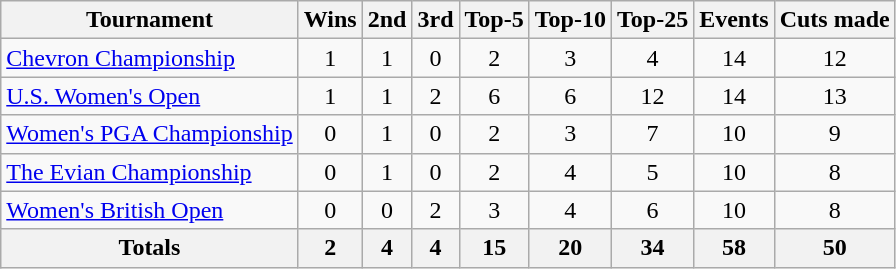<table class=wikitable style=text-align:center>
<tr>
<th>Tournament</th>
<th>Wins</th>
<th>2nd</th>
<th>3rd</th>
<th>Top-5</th>
<th>Top-10</th>
<th>Top-25</th>
<th>Events</th>
<th>Cuts made</th>
</tr>
<tr>
<td align=left><a href='#'>Chevron Championship</a></td>
<td>1</td>
<td>1</td>
<td>0</td>
<td>2</td>
<td>3</td>
<td>4</td>
<td>14</td>
<td>12</td>
</tr>
<tr>
<td align=left><a href='#'>U.S. Women's Open</a></td>
<td>1</td>
<td>1</td>
<td>2</td>
<td>6</td>
<td>6</td>
<td>12</td>
<td>14</td>
<td>13</td>
</tr>
<tr>
<td align=left><a href='#'>Women's PGA Championship</a></td>
<td>0</td>
<td>1</td>
<td>0</td>
<td>2</td>
<td>3</td>
<td>7</td>
<td>10</td>
<td>9</td>
</tr>
<tr>
<td align=left><a href='#'>The Evian Championship</a></td>
<td>0</td>
<td>1</td>
<td>0</td>
<td>2</td>
<td>4</td>
<td>5</td>
<td>10</td>
<td>8</td>
</tr>
<tr>
<td align=left><a href='#'>Women's British Open</a></td>
<td>0</td>
<td>0</td>
<td>2</td>
<td>3</td>
<td>4</td>
<td>6</td>
<td>10</td>
<td>8</td>
</tr>
<tr>
<th>Totals</th>
<th>2</th>
<th>4</th>
<th>4</th>
<th>15</th>
<th>20</th>
<th>34</th>
<th>58</th>
<th>50</th>
</tr>
</table>
